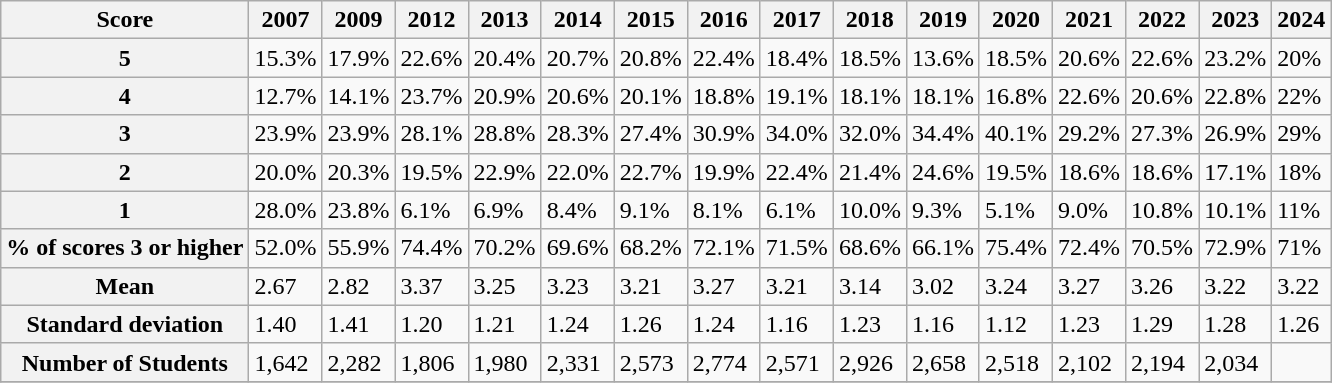<table class="wikitable">
<tr>
<th>Score</th>
<th>2007</th>
<th>2009</th>
<th>2012</th>
<th>2013</th>
<th>2014</th>
<th>2015</th>
<th>2016</th>
<th>2017</th>
<th>2018</th>
<th>2019</th>
<th>2020</th>
<th>2021</th>
<th>2022</th>
<th>2023</th>
<th>2024</th>
</tr>
<tr>
<th>5</th>
<td>15.3%</td>
<td>17.9%</td>
<td>22.6%</td>
<td>20.4%</td>
<td>20.7%</td>
<td>20.8%</td>
<td>22.4%</td>
<td>18.4%</td>
<td>18.5%</td>
<td>13.6%</td>
<td>18.5%</td>
<td>20.6%</td>
<td>22.6%</td>
<td>23.2%</td>
<td>20%</td>
</tr>
<tr>
<th>4</th>
<td>12.7%</td>
<td>14.1%</td>
<td>23.7%</td>
<td>20.9%</td>
<td>20.6%</td>
<td>20.1%</td>
<td>18.8%</td>
<td>19.1%</td>
<td>18.1%</td>
<td>18.1%</td>
<td>16.8%</td>
<td>22.6%</td>
<td>20.6%</td>
<td>22.8%</td>
<td>22%</td>
</tr>
<tr>
<th>3</th>
<td>23.9%</td>
<td>23.9%</td>
<td>28.1%</td>
<td>28.8%</td>
<td>28.3%</td>
<td>27.4%</td>
<td>30.9%</td>
<td>34.0%</td>
<td>32.0%</td>
<td>34.4%</td>
<td>40.1%</td>
<td>29.2%</td>
<td>27.3%</td>
<td>26.9%</td>
<td>29%</td>
</tr>
<tr>
<th>2</th>
<td>20.0%</td>
<td>20.3%</td>
<td>19.5%</td>
<td>22.9%</td>
<td>22.0%</td>
<td>22.7%</td>
<td>19.9%</td>
<td>22.4%</td>
<td>21.4%</td>
<td>24.6%</td>
<td>19.5%</td>
<td>18.6%</td>
<td>18.6%</td>
<td>17.1%</td>
<td>18%</td>
</tr>
<tr>
<th>1</th>
<td>28.0%</td>
<td>23.8%</td>
<td>6.1%</td>
<td>6.9%</td>
<td>8.4%</td>
<td>9.1%</td>
<td>8.1%</td>
<td>6.1%</td>
<td>10.0%</td>
<td>9.3%</td>
<td>5.1%</td>
<td>9.0%</td>
<td>10.8%</td>
<td>10.1%</td>
<td>11%</td>
</tr>
<tr>
<th>% of scores 3 or higher</th>
<td>52.0%</td>
<td>55.9%</td>
<td>74.4%</td>
<td>70.2%</td>
<td>69.6%</td>
<td>68.2%</td>
<td>72.1%</td>
<td>71.5%</td>
<td>68.6%</td>
<td>66.1%</td>
<td>75.4%</td>
<td>72.4%</td>
<td>70.5%</td>
<td>72.9%</td>
<td>71%</td>
</tr>
<tr>
<th>Mean</th>
<td>2.67</td>
<td>2.82</td>
<td>3.37</td>
<td>3.25</td>
<td>3.23</td>
<td>3.21</td>
<td>3.27</td>
<td>3.21</td>
<td>3.14</td>
<td>3.02</td>
<td>3.24</td>
<td>3.27</td>
<td>3.26</td>
<td>3.22</td>
<td>3.22</td>
</tr>
<tr>
<th>Standard deviation</th>
<td>1.40</td>
<td>1.41</td>
<td>1.20</td>
<td>1.21</td>
<td>1.24</td>
<td>1.26</td>
<td>1.24</td>
<td>1.16</td>
<td>1.23</td>
<td>1.16</td>
<td>1.12</td>
<td>1.23</td>
<td>1.29</td>
<td>1.28</td>
<td>1.26</td>
</tr>
<tr>
<th>Number of Students</th>
<td>1,642</td>
<td>2,282</td>
<td>1,806</td>
<td>1,980</td>
<td>2,331</td>
<td>2,573</td>
<td>2,774</td>
<td>2,571</td>
<td>2,926</td>
<td>2,658</td>
<td>2,518</td>
<td>2,102</td>
<td>2,194</td>
<td>2,034</td>
<td></td>
</tr>
<tr>
</tr>
</table>
